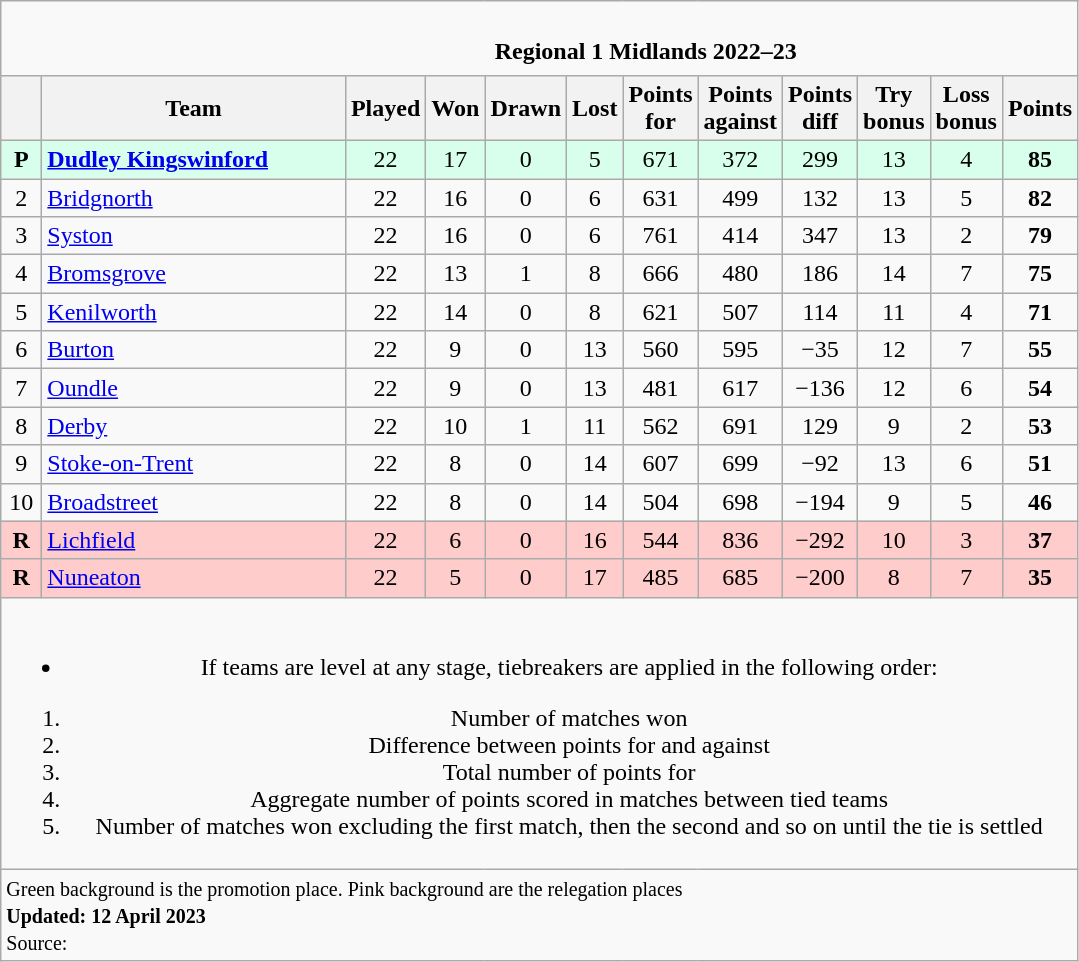<table class="wikitable" style="text-align: center;">
<tr>
<td colspan="15" cellpadding="0" cellspacing="0"><br><table border="0" width="100%" cellpadding="0" cellspacing="0">
<tr>
<td width=20% style="border:0px"></td>
<td style="border:0px"><strong>Regional 1 Midlands 2022–23</strong></td>
</tr>
</table>
</td>
</tr>
<tr>
<th bgcolor="#efefef" width="20"></th>
<th bgcolor="#efefef" width="195">Team</th>
<th bgcolor="#efefef" width="20">Played</th>
<th bgcolor="#efefef" width="20">Won</th>
<th bgcolor="#efefef" width="20">Drawn</th>
<th bgcolor="#efefef" width="20">Lost</th>
<th bgcolor="#efefef" width="25">Points for</th>
<th bgcolor="#efefef" width="20">Points against</th>
<th bgcolor="#efefef" width="20">Points diff</th>
<th bgcolor="#efefef" width="20">Try bonus</th>
<th bgcolor="#efefef" width="20">Loss bonus</th>
<th bgcolor="#efefef" width="20">Points</th>
</tr>
<tr bgcolor=#d8ffeb align=center>
<td><strong>P</strong></td>
<td style="text-align:left;"><strong><a href='#'>Dudley Kingswinford</a></strong></td>
<td>22</td>
<td>17</td>
<td>0</td>
<td>5</td>
<td>671</td>
<td>372</td>
<td>299</td>
<td>13</td>
<td>4</td>
<td><strong>85</strong></td>
</tr>
<tr>
<td>2</td>
<td style="text-align:left;"><a href='#'>Bridgnorth</a></td>
<td>22</td>
<td>16</td>
<td>0</td>
<td>6</td>
<td>631</td>
<td>499</td>
<td>132</td>
<td>13</td>
<td>5</td>
<td><strong>82</strong></td>
</tr>
<tr>
<td>3</td>
<td style="text-align:left;"><a href='#'>Syston</a></td>
<td>22</td>
<td>16</td>
<td>0</td>
<td>6</td>
<td>761</td>
<td>414</td>
<td>347</td>
<td>13</td>
<td>2</td>
<td><strong>79</strong></td>
</tr>
<tr>
<td>4</td>
<td style="text-align:left;"><a href='#'>Bromsgrove</a></td>
<td>22</td>
<td>13</td>
<td>1</td>
<td>8</td>
<td>666</td>
<td>480</td>
<td>186</td>
<td>14</td>
<td>7</td>
<td><strong>75</strong></td>
</tr>
<tr>
<td>5</td>
<td style="text-align:left;"><a href='#'>Kenilworth</a></td>
<td>22</td>
<td>14</td>
<td>0</td>
<td>8</td>
<td>621</td>
<td>507</td>
<td>114</td>
<td>11</td>
<td>4</td>
<td><strong>71</strong></td>
</tr>
<tr>
<td>6</td>
<td style="text-align:left;"><a href='#'>Burton</a></td>
<td>22</td>
<td>9</td>
<td>0</td>
<td>13</td>
<td>560</td>
<td>595</td>
<td>−35</td>
<td>12</td>
<td>7</td>
<td><strong>55</strong></td>
</tr>
<tr>
<td>7</td>
<td style="text-align:left;"><a href='#'>Oundle</a></td>
<td>22</td>
<td>9</td>
<td>0</td>
<td>13</td>
<td>481</td>
<td>617</td>
<td>−136</td>
<td>12</td>
<td>6</td>
<td><strong>54</strong></td>
</tr>
<tr>
<td>8</td>
<td style="text-align:left;"><a href='#'>Derby</a></td>
<td>22</td>
<td>10</td>
<td>1</td>
<td>11</td>
<td>562</td>
<td>691</td>
<td>129</td>
<td>9</td>
<td>2</td>
<td><strong>53</strong></td>
</tr>
<tr>
<td>9</td>
<td style="text-align:left;"><a href='#'>Stoke-on-Trent</a></td>
<td>22</td>
<td>8</td>
<td>0</td>
<td>14</td>
<td>607</td>
<td>699</td>
<td>−92</td>
<td>13</td>
<td>6</td>
<td><strong>51</strong></td>
</tr>
<tr>
<td>10</td>
<td style="text-align:left;"><a href='#'>Broadstreet</a></td>
<td>22</td>
<td>8</td>
<td>0</td>
<td>14</td>
<td>504</td>
<td>698</td>
<td>−194</td>
<td>9</td>
<td>5</td>
<td><strong>46</strong></td>
</tr>
<tr style="background-color:#ffcccc;">
<td><strong>R</strong></td>
<td style="text-align:left;"><a href='#'>Lichfield</a></td>
<td>22</td>
<td>6</td>
<td>0</td>
<td>16</td>
<td>544</td>
<td>836</td>
<td>−292</td>
<td>10</td>
<td>3</td>
<td><strong>37</strong></td>
</tr>
<tr style="background-color:#ffcccc;">
<td><strong>R</strong></td>
<td style="text-align:left;"><a href='#'>Nuneaton</a></td>
<td>22</td>
<td>5</td>
<td>0</td>
<td>17</td>
<td>485</td>
<td>685</td>
<td>−200</td>
<td>8</td>
<td>7</td>
<td><strong>35</strong></td>
</tr>
<tr>
<td colspan="15"><br><ul><li>If teams are level at any stage, tiebreakers are applied in the following order:</li></ul><ol><li>Number of matches won</li><li>Difference between points for and against</li><li>Total number of points for</li><li>Aggregate number of points scored in matches between tied teams</li><li>Number of matches won excluding the first match, then the second and so on until the tie is settled</li></ol></td>
</tr>
<tr | style="text-align:left;" |>
<td colspan="15" style="border:0px"><small><span>Green background</span> is the promotion place. <span>Pink background</span> are the relegation places <br><strong>Updated: 12 April 2023</strong><br>Source: </small></td>
</tr>
</table>
